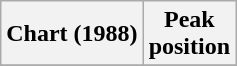<table class="wikitable sortable plainrowheaders" style="text-align:center">
<tr>
<th scope="col">Chart (1988)</th>
<th scope="col">Peak <br>position</th>
</tr>
<tr>
</tr>
</table>
